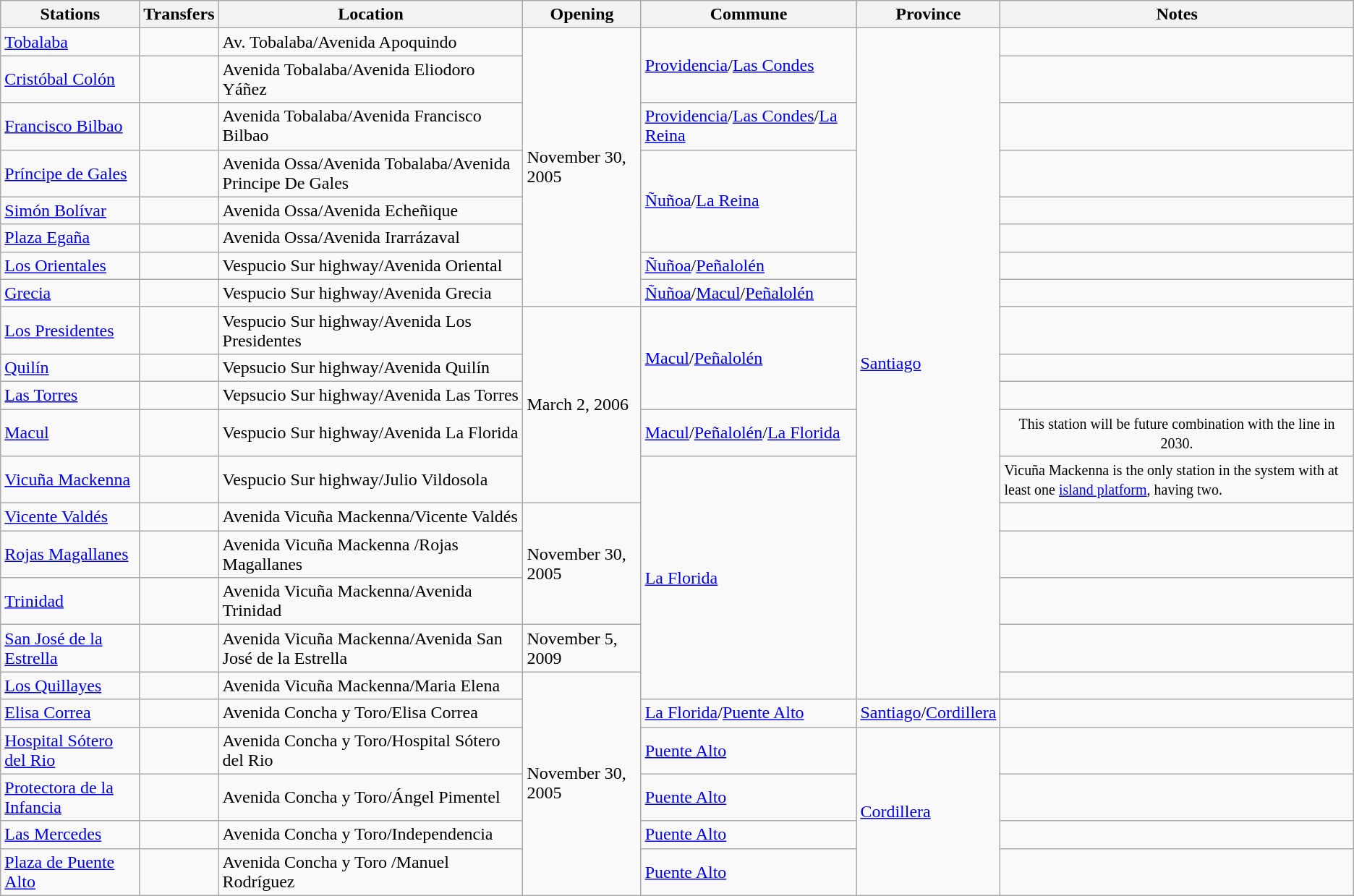<table class=wikitable>
<tr>
<th>Stations</th>
<th>Transfers</th>
<th>Location</th>
<th>Opening</th>
<th>Commune</th>
<th>Province</th>
<th>Notes</th>
</tr>
<tr>
<td><a href='#'>Tobalaba</a></td>
<td align=center></td>
<td>Av. Tobalaba/Avenida Apoquindo</td>
<td rowspan="8">November 30, 2005</td>
<td rowspan="2"><a href='#'>Providencia</a>/<a href='#'>Las Condes</a></td>
<td rowspan="18"><a href='#'>Santiago</a></td>
<td></td>
</tr>
<tr>
<td><a href='#'>Cristóbal Colón</a></td>
<td></td>
<td>Avenida Tobalaba/Avenida Eliodoro Yáñez</td>
<td></td>
</tr>
<tr>
<td><a href='#'>Francisco Bilbao</a></td>
<td></td>
<td>Avenida Tobalaba/Avenida Francisco Bilbao</td>
<td><a href='#'>Providencia</a>/<a href='#'>Las Condes</a>/<a href='#'>La Reina</a></td>
<td></td>
</tr>
<tr>
<td><a href='#'>Príncipe de Gales</a></td>
<td></td>
<td>Avenida Ossa/Avenida Tobalaba/Avenida Principe De Gales</td>
<td rowspan="3"><a href='#'>Ñuñoa</a>/<a href='#'>La Reina</a></td>
<td></td>
</tr>
<tr>
<td><a href='#'>Simón Bolívar</a></td>
<td></td>
<td>Avenida Ossa/Avenida Echeñique</td>
<td></td>
</tr>
<tr>
<td><a href='#'>Plaza Egaña</a></td>
<td align=center></td>
<td>Avenida Ossa/Avenida Irarrázaval</td>
<td></td>
</tr>
<tr>
<td><a href='#'>Los Orientales</a></td>
<td></td>
<td>Vespucio Sur highway/Avenida Oriental</td>
<td><a href='#'>Ñuñoa</a>/<a href='#'>Peñalolén</a></td>
<td></td>
</tr>
<tr>
<td><a href='#'>Grecia</a></td>
<td></td>
<td>Vespucio Sur highway/Avenida Grecia</td>
<td><a href='#'>Ñuñoa</a>/<a href='#'>Macul</a>/<a href='#'>Peñalolén</a></td>
<td></td>
</tr>
<tr>
<td><a href='#'>Los Presidentes</a></td>
<td></td>
<td>Vespucio Sur highway/Avenida Los Presidentes</td>
<td rowspan="5">March 2, 2006</td>
<td rowspan="3"><a href='#'>Macul</a>/<a href='#'>Peñalolén</a></td>
<td></td>
</tr>
<tr>
<td><a href='#'>Quilín</a></td>
<td></td>
<td>Vepsucio Sur highway/Avenida Quilín</td>
<td></td>
</tr>
<tr>
<td><a href='#'>Las Torres</a></td>
<td></td>
<td>Vepsucio Sur highway/Avenida Las Torres</td>
<td></td>
</tr>
<tr>
<td><a href='#'>Macul</a></td>
<td></td>
<td>Vespucio Sur highway/Avenida La Florida</td>
<td><a href='#'>Macul</a>/<a href='#'>Peñalolén</a>/<a href='#'>La Florida</a></td>
<td align="center"><small>This station will be future combination with the line  in 2030.</small></td>
</tr>
<tr>
<td><a href='#'>Vicuña Mackenna</a></td>
<td align=center></td>
<td>Vespucio Sur highway/Julio Vildosola</td>
<td rowspan="6"><a href='#'>La Florida</a></td>
<td><small>Vicuña Mackenna is the only station in the system with at least one <a href='#'>island platform</a>, having two.</small></td>
</tr>
<tr>
<td><a href='#'>Vicente Valdés</a></td>
<td align=center></td>
<td>Avenida Vicuña Mackenna/Vicente Valdés</td>
<td rowspan="3">November 30, 2005</td>
<td></td>
</tr>
<tr>
<td><a href='#'>Rojas Magallanes</a></td>
<td></td>
<td>Avenida Vicuña Mackenna /Rojas Magallanes</td>
<td></td>
</tr>
<tr>
<td><a href='#'>Trinidad</a></td>
<td></td>
<td>Avenida Vicuña Mackenna/Avenida Trinidad</td>
<td></td>
</tr>
<tr>
<td><a href='#'>San José de la Estrella</a></td>
<td></td>
<td>Avenida Vicuña Mackenna/Avenida San José de la Estrella</td>
<td>November 5, 2009</td>
<td></td>
</tr>
<tr>
<td><a href='#'>Los Quillayes</a></td>
<td></td>
<td>Avenida Vicuña Mackenna/Maria Elena</td>
<td rowspan="6">November 30, 2005</td>
<td></td>
</tr>
<tr>
<td><a href='#'>Elisa Correa</a></td>
<td></td>
<td>Avenida Concha y Toro/Elisa Correa</td>
<td><a href='#'>La Florida</a>/<a href='#'>Puente Alto</a></td>
<td><a href='#'>Santiago</a>/<a href='#'>Cordillera</a></td>
<td></td>
</tr>
<tr>
<td><a href='#'>Hospital Sótero del Rio</a></td>
<td></td>
<td>Avenida Concha y Toro/Hospital Sótero del Rio</td>
<td><a href='#'>Puente Alto</a></td>
<td rowspan="4"><a href='#'>Cordillera</a></td>
<td></td>
</tr>
<tr>
<td><a href='#'>Protectora de la Infancia</a></td>
<td></td>
<td>Avenida Concha y Toro/Ángel Pimentel</td>
<td><a href='#'>Puente Alto</a></td>
<td></td>
</tr>
<tr>
<td><a href='#'>Las Mercedes</a></td>
<td></td>
<td>Avenida Concha y Toro/Independencia</td>
<td><a href='#'>Puente Alto</a></td>
<td></td>
</tr>
<tr>
<td><a href='#'>Plaza de Puente Alto</a></td>
<td></td>
<td>Avenida Concha y Toro /Manuel Rodríguez</td>
<td><a href='#'>Puente Alto</a></td>
<td></td>
</tr>
</table>
